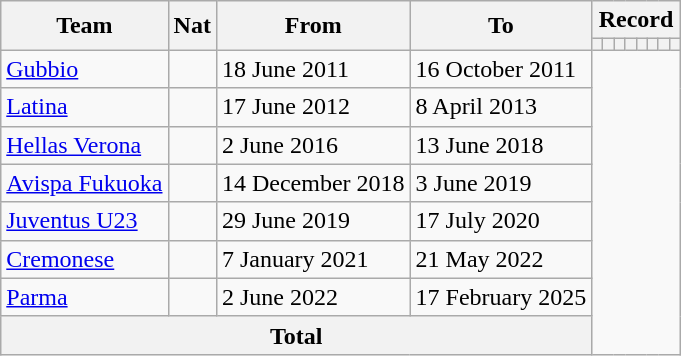<table class=wikitable style=text-align:center>
<tr>
<th rowspan=2>Team</th>
<th rowspan="2">Nat</th>
<th rowspan=2>From</th>
<th rowspan=2>To</th>
<th colspan=8>Record</th>
</tr>
<tr>
<th></th>
<th></th>
<th></th>
<th></th>
<th></th>
<th></th>
<th></th>
<th></th>
</tr>
<tr>
<td align=left><a href='#'>Gubbio</a></td>
<td></td>
<td align=left>18 June 2011</td>
<td align=left>16 October 2011<br></td>
</tr>
<tr>
<td align=left><a href='#'>Latina</a></td>
<td></td>
<td align=left>17 June 2012</td>
<td align=left>8 April 2013<br></td>
</tr>
<tr>
<td align=left><a href='#'>Hellas Verona</a></td>
<td></td>
<td align=left>2 June 2016</td>
<td align=left>13 June 2018<br></td>
</tr>
<tr>
<td align=left><a href='#'>Avispa Fukuoka</a></td>
<td></td>
<td align=left>14 December 2018</td>
<td align=left>3 June 2019<br></td>
</tr>
<tr>
<td align=left><a href='#'>Juventus U23</a></td>
<td></td>
<td align=left>29 June 2019</td>
<td align=left>17 July 2020<br></td>
</tr>
<tr>
<td align=left><a href='#'>Cremonese</a></td>
<td></td>
<td align=left>7 January 2021</td>
<td align=left>21 May 2022<br></td>
</tr>
<tr>
<td align=left><a href='#'>Parma</a></td>
<td></td>
<td align=left>2 June 2022</td>
<td align=left>17 February 2025<br></td>
</tr>
<tr>
<th colspan="4">Total<br></th>
</tr>
</table>
